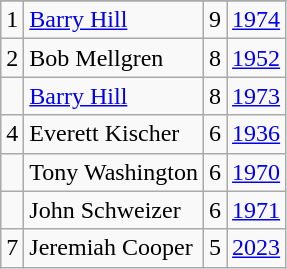<table class="wikitable">
<tr>
</tr>
<tr>
<td>1</td>
<td><a href='#'>Barry Hill</a></td>
<td>9</td>
<td><a href='#'>1974</a></td>
</tr>
<tr>
<td>2</td>
<td>Bob Mellgren</td>
<td>8</td>
<td><a href='#'>1952</a></td>
</tr>
<tr>
<td></td>
<td><a href='#'>Barry Hill</a></td>
<td>8</td>
<td><a href='#'>1973</a></td>
</tr>
<tr>
<td>4</td>
<td>Everett Kischer</td>
<td>6</td>
<td><a href='#'>1936</a></td>
</tr>
<tr>
<td></td>
<td>Tony Washington</td>
<td>6</td>
<td><a href='#'>1970</a></td>
</tr>
<tr>
<td></td>
<td>John Schweizer</td>
<td>6</td>
<td><a href='#'>1971</a></td>
</tr>
<tr>
<td>7</td>
<td>Jeremiah Cooper</td>
<td>5</td>
<td><a href='#'>2023</a></td>
</tr>
</table>
